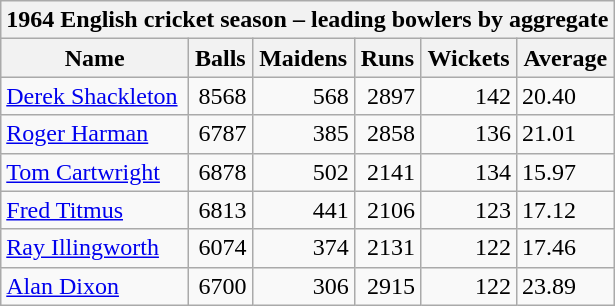<table class="wikitable">
<tr>
<th bgcolor="#efefef" colspan="7">1964 English cricket season – leading bowlers by aggregate</th>
</tr>
<tr bgcolor="#efefef">
<th>Name</th>
<th>Balls</th>
<th>Maidens</th>
<th>Runs</th>
<th>Wickets</th>
<th>Average</th>
</tr>
<tr>
<td><a href='#'>Derek Shackleton</a></td>
<td align="right">8568</td>
<td align="right">568</td>
<td align="right">2897</td>
<td align="right">142</td>
<td>20.40</td>
</tr>
<tr>
<td><a href='#'>Roger Harman</a></td>
<td align="right">6787</td>
<td align="right">385</td>
<td align="right">2858</td>
<td align="right">136</td>
<td>21.01</td>
</tr>
<tr>
<td><a href='#'>Tom Cartwright</a></td>
<td align="right">6878</td>
<td align="right">502</td>
<td align="right">2141</td>
<td align="right">134</td>
<td>15.97</td>
</tr>
<tr>
<td><a href='#'>Fred Titmus</a></td>
<td align="right">6813</td>
<td align="right">441</td>
<td align="right">2106</td>
<td align="right">123</td>
<td>17.12</td>
</tr>
<tr>
<td><a href='#'>Ray Illingworth</a></td>
<td align="right">6074</td>
<td align="right">374</td>
<td align="right">2131</td>
<td align="right">122</td>
<td>17.46</td>
</tr>
<tr>
<td><a href='#'>Alan Dixon</a></td>
<td align="right">6700</td>
<td align="right">306</td>
<td align="right">2915</td>
<td align="right">122</td>
<td>23.89</td>
</tr>
</table>
